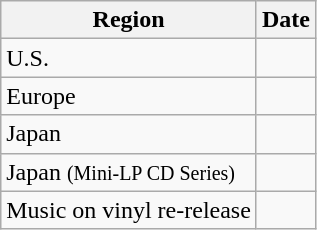<table class="wikitable">
<tr>
<th>Region</th>
<th>Date</th>
</tr>
<tr>
<td>U.S.</td>
<td></td>
</tr>
<tr>
<td>Europe</td>
<td></td>
</tr>
<tr>
<td>Japan</td>
<td></td>
</tr>
<tr>
<td>Japan <small>(Mini-LP CD Series)</small></td>
<td></td>
</tr>
<tr>
<td>Music on vinyl re-release</td>
<td></td>
</tr>
</table>
